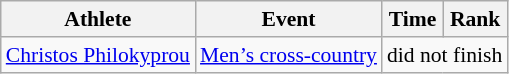<table class=wikitable style="font-size:90%;">
<tr>
<th>Athlete</th>
<th>Event</th>
<th>Time</th>
<th>Rank</th>
</tr>
<tr align=center>
<td align=left><a href='#'>Christos Philokyprou</a></td>
<td align=left rowspan=1><a href='#'>Men’s cross-country</a></td>
<td colspan=2>did not finish</td>
</tr>
</table>
